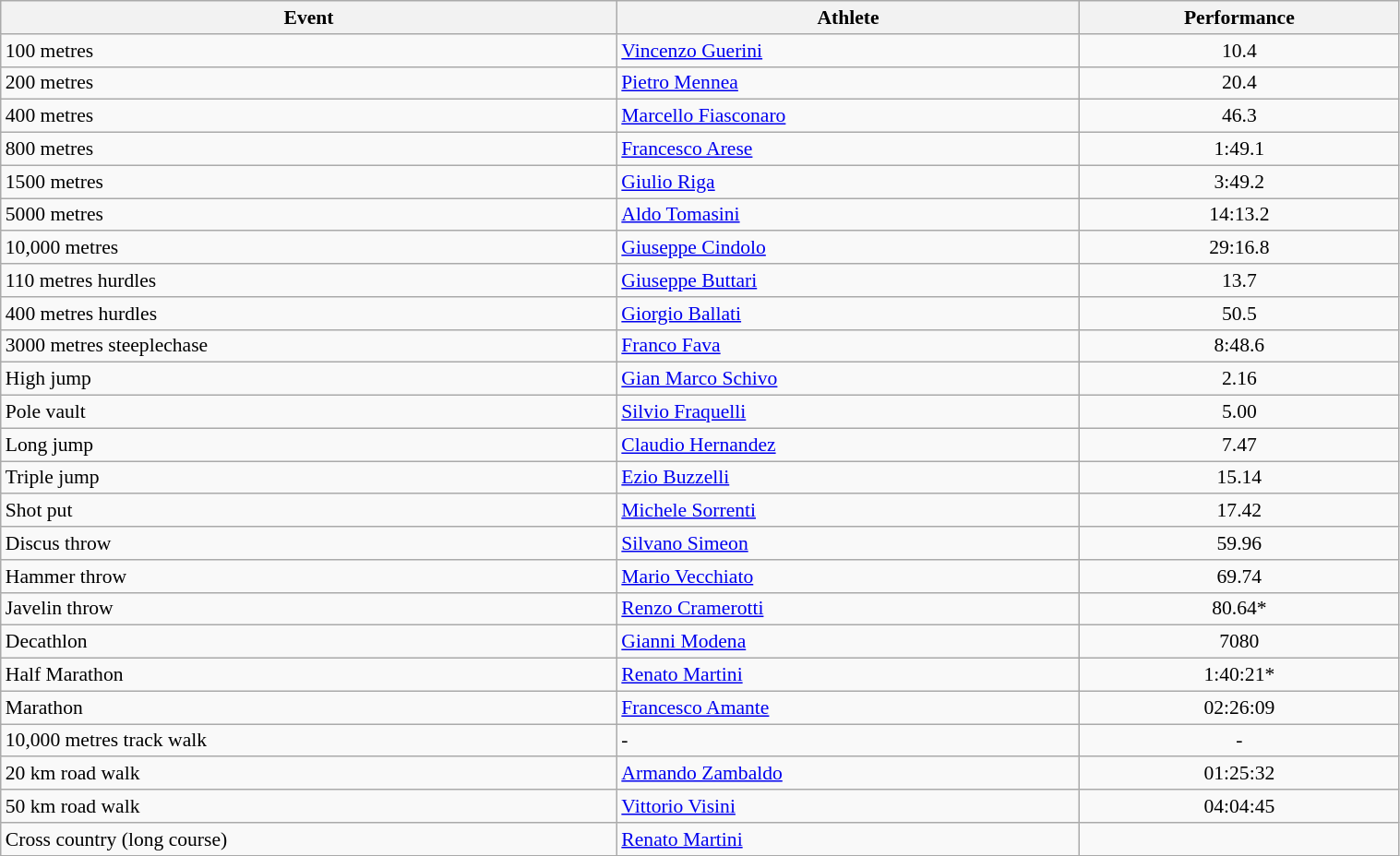<table class="wikitable" width=80% style="font-size:90%; text-align:left;">
<tr>
<th>Event</th>
<th>Athlete</th>
<th>Performance</th>
</tr>
<tr>
<td>100 metres</td>
<td><a href='#'>Vincenzo Guerini</a></td>
<td align=center>10.4</td>
</tr>
<tr>
<td>200 metres</td>
<td><a href='#'>Pietro Mennea</a></td>
<td align=center>20.4</td>
</tr>
<tr>
<td>400 metres</td>
<td><a href='#'>Marcello Fiasconaro</a></td>
<td align=center>46.3</td>
</tr>
<tr>
<td>800 metres</td>
<td><a href='#'>Francesco Arese</a></td>
<td align=center>1:49.1</td>
</tr>
<tr>
<td>1500 metres</td>
<td><a href='#'>Giulio Riga</a></td>
<td align=center>3:49.2</td>
</tr>
<tr>
<td>5000 metres</td>
<td><a href='#'>Aldo Tomasini</a></td>
<td align=center>14:13.2</td>
</tr>
<tr>
<td>10,000 metres</td>
<td><a href='#'>Giuseppe Cindolo</a></td>
<td align=center>29:16.8</td>
</tr>
<tr>
<td>110 metres hurdles</td>
<td><a href='#'>Giuseppe Buttari</a></td>
<td align=center>13.7</td>
</tr>
<tr>
<td>400 metres hurdles</td>
<td><a href='#'>Giorgio Ballati</a></td>
<td align=center>50.5</td>
</tr>
<tr>
<td>3000 metres steeplechase</td>
<td><a href='#'>Franco Fava</a></td>
<td align=center>8:48.6</td>
</tr>
<tr>
<td>High jump</td>
<td><a href='#'>Gian Marco Schivo</a></td>
<td align=center>2.16</td>
</tr>
<tr>
<td>Pole vault</td>
<td><a href='#'>Silvio Fraquelli</a></td>
<td align=center>5.00</td>
</tr>
<tr>
<td>Long jump</td>
<td><a href='#'>Claudio Hernandez</a></td>
<td align=center>7.47</td>
</tr>
<tr>
<td>Triple jump</td>
<td><a href='#'>Ezio Buzzelli</a></td>
<td align=center>15.14</td>
</tr>
<tr>
<td>Shot put</td>
<td><a href='#'>Michele Sorrenti</a></td>
<td align=center>17.42</td>
</tr>
<tr>
<td>Discus throw</td>
<td><a href='#'>Silvano Simeon</a></td>
<td align=center>59.96</td>
</tr>
<tr>
<td>Hammer throw</td>
<td><a href='#'>Mario Vecchiato</a></td>
<td align=center>69.74</td>
</tr>
<tr>
<td>Javelin throw</td>
<td><a href='#'>Renzo Cramerotti</a></td>
<td align=center>80.64*</td>
</tr>
<tr>
<td>Decathlon</td>
<td><a href='#'>Gianni Modena</a></td>
<td align=center>7080</td>
</tr>
<tr>
<td>Half Marathon</td>
<td><a href='#'>Renato Martini</a></td>
<td align=center>1:40:21*</td>
</tr>
<tr>
<td>Marathon</td>
<td><a href='#'>Francesco Amante</a></td>
<td align=center>02:26:09</td>
</tr>
<tr>
<td>10,000 metres track walk</td>
<td>-</td>
<td align=center>-</td>
</tr>
<tr>
<td>20 km road walk</td>
<td><a href='#'>Armando Zambaldo</a></td>
<td align=center>01:25:32</td>
</tr>
<tr>
<td>50 km road walk</td>
<td><a href='#'>Vittorio Visini</a></td>
<td align=center>04:04:45</td>
</tr>
<tr>
<td>Cross country (long course)</td>
<td><a href='#'>Renato Martini</a></td>
<td align=center></td>
</tr>
</table>
